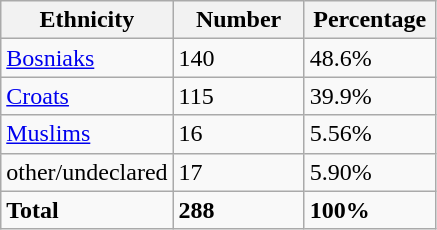<table class="wikitable">
<tr>
<th width="100px">Ethnicity</th>
<th width="80px">Number</th>
<th width="80px">Percentage</th>
</tr>
<tr>
<td><a href='#'>Bosniaks</a></td>
<td>140</td>
<td>48.6%</td>
</tr>
<tr>
<td><a href='#'>Croats</a></td>
<td>115</td>
<td>39.9%</td>
</tr>
<tr>
<td><a href='#'>Muslims</a></td>
<td>16</td>
<td>5.56%</td>
</tr>
<tr>
<td>other/undeclared</td>
<td>17</td>
<td>5.90%</td>
</tr>
<tr>
<td><strong>Total</strong></td>
<td><strong>288</strong></td>
<td><strong>100%</strong></td>
</tr>
</table>
